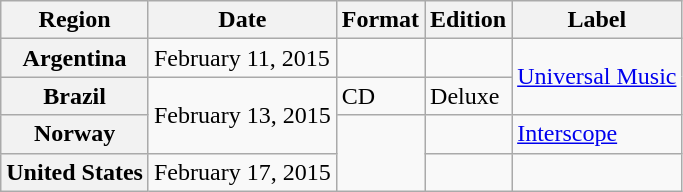<table class="wikitable sortable plainrowheaders">
<tr>
<th scope="col">Region</th>
<th scope="col">Date</th>
<th scope="col">Format</th>
<th scope="col">Edition</th>
<th scope="col">Label</th>
</tr>
<tr>
<th scope="row">Argentina</th>
<td>February 11, 2015</td>
<td></td>
<td></td>
<td rowspan="2"><a href='#'>Universal Music</a></td>
</tr>
<tr>
<th scope="row">Brazil</th>
<td rowspan="2">February 13, 2015</td>
<td>CD</td>
<td>Deluxe</td>
</tr>
<tr>
<th scope="row">Norway</th>
<td rowspan="2"></td>
<td></td>
<td><a href='#'>Interscope</a></td>
</tr>
<tr>
<th scope="row">United States</th>
<td>February 17, 2015</td>
<td></td>
<td></td>
</tr>
</table>
